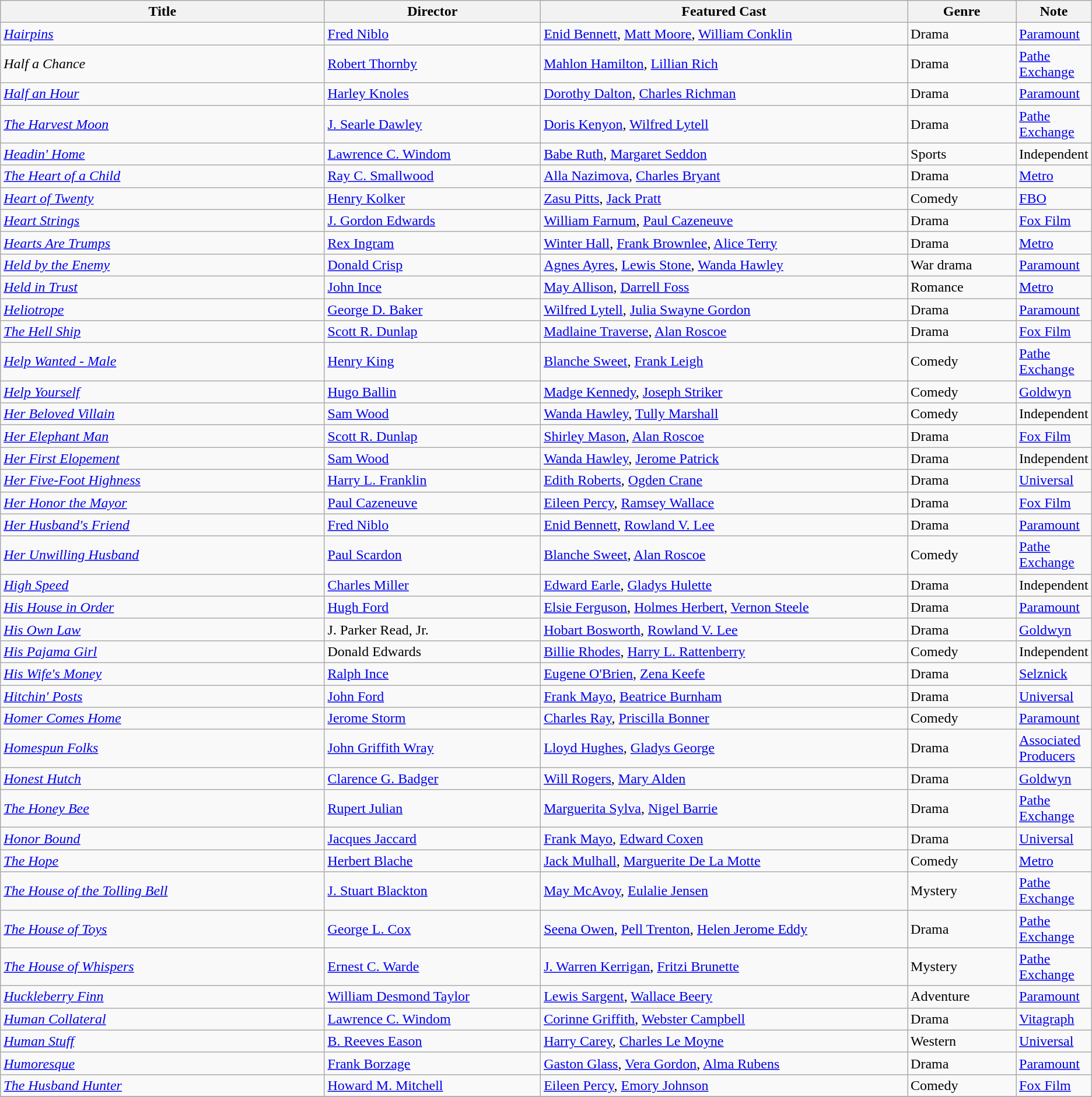<table class="wikitable">
<tr>
<th style="width:30%;">Title</th>
<th style="width:20%;">Director</th>
<th style="width:34%;">Featured Cast</th>
<th style="width:10%;">Genre</th>
<th style="width:10%;">Note</th>
</tr>
<tr>
<td><em><a href='#'>Hairpins</a></em></td>
<td><a href='#'>Fred Niblo</a></td>
<td><a href='#'>Enid Bennett</a>, <a href='#'>Matt Moore</a>, <a href='#'>William Conklin</a></td>
<td>Drama</td>
<td><a href='#'>Paramount</a></td>
</tr>
<tr>
<td><em>Half a Chance</em></td>
<td><a href='#'>Robert Thornby</a></td>
<td><a href='#'>Mahlon Hamilton</a>, <a href='#'>Lillian Rich</a></td>
<td>Drama</td>
<td><a href='#'>Pathe Exchange</a></td>
</tr>
<tr>
<td><em><a href='#'>Half an Hour</a></em></td>
<td><a href='#'>Harley Knoles</a></td>
<td><a href='#'>Dorothy Dalton</a>, <a href='#'>Charles Richman</a></td>
<td>Drama</td>
<td><a href='#'>Paramount</a></td>
</tr>
<tr>
<td><em><a href='#'>The Harvest Moon</a></em></td>
<td><a href='#'>J. Searle Dawley</a></td>
<td><a href='#'>Doris Kenyon</a>, <a href='#'>Wilfred Lytell</a></td>
<td>Drama</td>
<td><a href='#'>Pathe Exchange</a></td>
</tr>
<tr>
<td><em><a href='#'>Headin' Home</a></em></td>
<td><a href='#'>Lawrence C. Windom</a></td>
<td><a href='#'>Babe Ruth</a>, <a href='#'>Margaret Seddon</a></td>
<td>Sports</td>
<td>Independent</td>
</tr>
<tr>
<td><em><a href='#'>The Heart of a Child</a></em></td>
<td><a href='#'>Ray C. Smallwood</a></td>
<td><a href='#'>Alla Nazimova</a>, <a href='#'>Charles Bryant</a></td>
<td>Drama</td>
<td><a href='#'>Metro</a></td>
</tr>
<tr>
<td><em><a href='#'>Heart of Twenty</a></em></td>
<td><a href='#'>Henry Kolker</a></td>
<td><a href='#'>Zasu Pitts</a>, <a href='#'>Jack Pratt</a></td>
<td>Comedy</td>
<td><a href='#'>FBO</a></td>
</tr>
<tr>
<td><em><a href='#'>Heart Strings</a></em></td>
<td><a href='#'>J. Gordon Edwards</a></td>
<td><a href='#'>William Farnum</a>, <a href='#'>Paul Cazeneuve</a></td>
<td>Drama</td>
<td><a href='#'>Fox Film</a></td>
</tr>
<tr>
<td><em><a href='#'>Hearts Are Trumps</a></em></td>
<td><a href='#'>Rex Ingram</a></td>
<td><a href='#'>Winter Hall</a>, <a href='#'>Frank Brownlee</a>, <a href='#'>Alice Terry</a></td>
<td>Drama</td>
<td><a href='#'>Metro</a></td>
</tr>
<tr>
<td><em><a href='#'>Held by the Enemy</a></em></td>
<td><a href='#'>Donald Crisp</a></td>
<td><a href='#'>Agnes Ayres</a>, <a href='#'>Lewis Stone</a>, <a href='#'>Wanda Hawley</a></td>
<td>War drama</td>
<td><a href='#'>Paramount</a></td>
</tr>
<tr>
<td><em><a href='#'>Held in Trust</a></em></td>
<td><a href='#'>John Ince</a></td>
<td><a href='#'>May Allison</a>, <a href='#'>Darrell Foss</a></td>
<td>Romance</td>
<td><a href='#'>Metro</a></td>
</tr>
<tr>
<td><em><a href='#'>Heliotrope</a></em></td>
<td><a href='#'>George D. Baker</a></td>
<td><a href='#'>Wilfred Lytell</a>, <a href='#'>Julia Swayne Gordon</a></td>
<td>Drama</td>
<td><a href='#'>Paramount</a></td>
</tr>
<tr>
<td><em><a href='#'>The Hell Ship</a></em></td>
<td><a href='#'>Scott R. Dunlap</a></td>
<td><a href='#'>Madlaine Traverse</a>, <a href='#'>Alan Roscoe</a></td>
<td>Drama</td>
<td><a href='#'>Fox Film</a></td>
</tr>
<tr>
<td><em><a href='#'>Help Wanted - Male</a></em></td>
<td><a href='#'>Henry King</a></td>
<td><a href='#'>Blanche Sweet</a>, <a href='#'>Frank Leigh</a></td>
<td>Comedy</td>
<td><a href='#'>Pathe Exchange</a></td>
</tr>
<tr>
<td><em><a href='#'>Help Yourself</a></em></td>
<td><a href='#'>Hugo Ballin</a></td>
<td><a href='#'>Madge Kennedy</a>, <a href='#'>Joseph Striker</a></td>
<td>Comedy</td>
<td><a href='#'>Goldwyn</a></td>
</tr>
<tr>
<td><em><a href='#'>Her Beloved Villain</a></em></td>
<td><a href='#'>Sam Wood</a></td>
<td><a href='#'>Wanda Hawley</a>, <a href='#'>Tully Marshall</a></td>
<td>Comedy</td>
<td>Independent</td>
</tr>
<tr>
<td><em><a href='#'>Her Elephant Man</a></em></td>
<td><a href='#'>Scott R. Dunlap</a></td>
<td><a href='#'>Shirley Mason</a>, <a href='#'>Alan Roscoe</a></td>
<td>Drama</td>
<td><a href='#'>Fox Film</a></td>
</tr>
<tr>
<td><em><a href='#'>Her First Elopement</a></em></td>
<td><a href='#'>Sam Wood</a></td>
<td><a href='#'>Wanda Hawley</a>, <a href='#'>Jerome Patrick</a></td>
<td>Drama</td>
<td>Independent</td>
</tr>
<tr>
<td><em><a href='#'>Her Five-Foot Highness</a></em></td>
<td><a href='#'>Harry L. Franklin</a></td>
<td><a href='#'>Edith Roberts</a>, <a href='#'>Ogden Crane</a></td>
<td>Drama</td>
<td><a href='#'>Universal</a></td>
</tr>
<tr>
<td><em><a href='#'>Her Honor the Mayor</a></em></td>
<td><a href='#'>Paul Cazeneuve</a></td>
<td><a href='#'>Eileen Percy</a>, <a href='#'>Ramsey Wallace</a></td>
<td>Drama</td>
<td><a href='#'>Fox Film</a></td>
</tr>
<tr>
<td><em><a href='#'>Her Husband's Friend</a></em></td>
<td><a href='#'>Fred Niblo</a></td>
<td><a href='#'>Enid Bennett</a>, <a href='#'>Rowland V. Lee</a></td>
<td>Drama</td>
<td><a href='#'>Paramount</a></td>
</tr>
<tr>
<td><em><a href='#'>Her Unwilling Husband</a></em></td>
<td><a href='#'>Paul Scardon</a></td>
<td><a href='#'>Blanche Sweet</a>, <a href='#'>Alan Roscoe</a></td>
<td>Comedy</td>
<td><a href='#'>Pathe Exchange</a></td>
</tr>
<tr>
<td><em><a href='#'>High Speed</a></em></td>
<td><a href='#'>Charles Miller</a></td>
<td><a href='#'>Edward Earle</a>, <a href='#'>Gladys Hulette</a></td>
<td>Drama</td>
<td>Independent</td>
</tr>
<tr>
<td><em><a href='#'>His House in Order</a></em></td>
<td><a href='#'>Hugh Ford</a></td>
<td><a href='#'>Elsie Ferguson</a>, <a href='#'>Holmes Herbert</a>, <a href='#'>Vernon Steele</a></td>
<td>Drama</td>
<td><a href='#'>Paramount</a></td>
</tr>
<tr>
<td><em><a href='#'>His Own Law</a></em></td>
<td>J. Parker Read, Jr.</td>
<td><a href='#'>Hobart Bosworth</a>, <a href='#'>Rowland V. Lee</a></td>
<td>Drama</td>
<td><a href='#'>Goldwyn</a></td>
</tr>
<tr>
<td><em><a href='#'>His Pajama Girl</a></em></td>
<td>Donald Edwards</td>
<td><a href='#'>Billie Rhodes</a>, <a href='#'>Harry L. Rattenberry</a></td>
<td>Comedy</td>
<td>Independent</td>
</tr>
<tr>
<td><em><a href='#'>His Wife's Money</a></em></td>
<td><a href='#'>Ralph Ince</a></td>
<td><a href='#'>Eugene O'Brien</a>, <a href='#'>Zena Keefe</a></td>
<td>Drama</td>
<td><a href='#'>Selznick</a></td>
</tr>
<tr>
<td><em><a href='#'>Hitchin' Posts</a></em></td>
<td><a href='#'>John Ford</a></td>
<td><a href='#'>Frank Mayo</a>, <a href='#'>Beatrice Burnham</a></td>
<td>Drama</td>
<td><a href='#'>Universal</a></td>
</tr>
<tr>
<td><em><a href='#'>Homer Comes Home</a></em></td>
<td><a href='#'>Jerome Storm</a></td>
<td><a href='#'>Charles Ray</a>, <a href='#'>Priscilla Bonner</a></td>
<td>Comedy</td>
<td><a href='#'>Paramount</a></td>
</tr>
<tr>
<td><em><a href='#'>Homespun Folks</a></em></td>
<td><a href='#'>John Griffith Wray</a></td>
<td><a href='#'>Lloyd Hughes</a>, <a href='#'>Gladys George</a></td>
<td>Drama</td>
<td><a href='#'>Associated Producers</a></td>
</tr>
<tr>
<td><em><a href='#'>Honest Hutch</a></em></td>
<td><a href='#'>Clarence G. Badger</a></td>
<td><a href='#'>Will Rogers</a>, <a href='#'>Mary Alden</a></td>
<td>Drama</td>
<td><a href='#'>Goldwyn</a></td>
</tr>
<tr>
<td><em><a href='#'>The Honey Bee</a></em></td>
<td><a href='#'>Rupert Julian</a></td>
<td><a href='#'>Marguerita Sylva</a>, <a href='#'>Nigel Barrie</a></td>
<td>Drama</td>
<td><a href='#'>Pathe Exchange</a></td>
</tr>
<tr>
<td><em><a href='#'>Honor Bound</a></em></td>
<td><a href='#'>Jacques Jaccard</a></td>
<td><a href='#'>Frank Mayo</a>, <a href='#'>Edward Coxen</a></td>
<td>Drama</td>
<td><a href='#'>Universal</a></td>
</tr>
<tr>
<td><em><a href='#'>The Hope</a></em></td>
<td><a href='#'>Herbert Blache</a></td>
<td><a href='#'>Jack Mulhall</a>, <a href='#'>Marguerite De La Motte</a></td>
<td>Comedy</td>
<td><a href='#'>Metro</a></td>
</tr>
<tr>
<td><em><a href='#'>The House of the Tolling Bell</a></em></td>
<td><a href='#'>J. Stuart Blackton</a></td>
<td><a href='#'>May McAvoy</a>, <a href='#'>Eulalie Jensen</a></td>
<td>Mystery</td>
<td><a href='#'>Pathe Exchange</a></td>
</tr>
<tr>
<td><em><a href='#'>The House of Toys</a></em></td>
<td><a href='#'>George L. Cox</a></td>
<td><a href='#'>Seena Owen</a>, <a href='#'>Pell Trenton</a>, <a href='#'>Helen Jerome Eddy</a></td>
<td>Drama</td>
<td><a href='#'>Pathe Exchange</a></td>
</tr>
<tr>
<td><em><a href='#'>The House of Whispers</a></em></td>
<td><a href='#'>Ernest C. Warde</a></td>
<td><a href='#'>J. Warren Kerrigan</a>, <a href='#'>Fritzi Brunette</a></td>
<td>Mystery</td>
<td><a href='#'>Pathe Exchange</a></td>
</tr>
<tr>
<td><em><a href='#'>Huckleberry Finn</a></em></td>
<td><a href='#'>William Desmond Taylor</a></td>
<td><a href='#'>Lewis Sargent</a>, <a href='#'>Wallace Beery</a></td>
<td>Adventure</td>
<td><a href='#'>Paramount</a></td>
</tr>
<tr>
<td><em><a href='#'>Human Collateral</a></em></td>
<td><a href='#'>Lawrence C. Windom</a></td>
<td><a href='#'>Corinne Griffith</a>, <a href='#'>Webster Campbell</a></td>
<td>Drama</td>
<td><a href='#'>Vitagraph</a></td>
</tr>
<tr>
<td><em><a href='#'>Human Stuff</a></em></td>
<td><a href='#'>B. Reeves Eason</a></td>
<td><a href='#'>Harry Carey</a>, <a href='#'>Charles Le Moyne</a></td>
<td>Western</td>
<td><a href='#'>Universal</a></td>
</tr>
<tr>
<td><em><a href='#'>Humoresque</a></em></td>
<td><a href='#'>Frank Borzage</a></td>
<td><a href='#'>Gaston Glass</a>, <a href='#'>Vera Gordon</a>, <a href='#'>Alma Rubens</a></td>
<td>Drama</td>
<td><a href='#'>Paramount</a></td>
</tr>
<tr>
<td><em><a href='#'>The Husband Hunter</a></em></td>
<td><a href='#'>Howard M. Mitchell</a></td>
<td><a href='#'>Eileen Percy</a>, <a href='#'>Emory Johnson</a></td>
<td>Comedy</td>
<td><a href='#'>Fox Film</a></td>
</tr>
<tr>
</tr>
</table>
